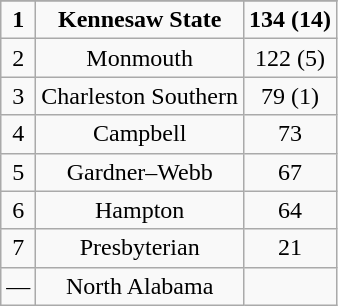<table class="wikitable">
<tr align="center">
</tr>
<tr align="center">
<td><strong>1</strong></td>
<td><strong>Kennesaw State</strong></td>
<td><strong>134 (14)</strong></td>
</tr>
<tr align="center">
<td>2</td>
<td>Monmouth</td>
<td>122 (5)</td>
</tr>
<tr align="center">
<td>3</td>
<td>Charleston Southern</td>
<td>79 (1)</td>
</tr>
<tr align="center">
<td>4</td>
<td>Campbell</td>
<td>73</td>
</tr>
<tr align="center">
<td>5</td>
<td>Gardner–Webb</td>
<td>67</td>
</tr>
<tr align="center">
<td>6</td>
<td>Hampton</td>
<td>64</td>
</tr>
<tr align="center">
<td>7</td>
<td>Presbyterian</td>
<td>21</td>
</tr>
<tr align="center">
<td>—</td>
<td>North Alabama</td>
<td></td>
</tr>
</table>
